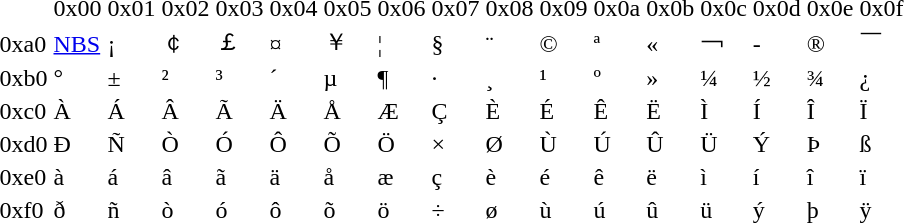<table>
<tr>
<td></td>
<td>0x00</td>
<td>0x01</td>
<td>0x02</td>
<td>0x03</td>
<td>0x04</td>
<td>0x05</td>
<td>0x06</td>
<td>0x07</td>
<td>0x08</td>
<td>0x09</td>
<td>0x0a</td>
<td>0x0b</td>
<td>0x0c</td>
<td>0x0d</td>
<td>0x0e</td>
<td>0x0f</td>
</tr>
<tr>
<td>0xa0</td>
<td><a href='#'>NBS</a></td>
<td>¡</td>
<td>￠</td>
<td>￡</td>
<td>¤</td>
<td>￥</td>
<td>¦</td>
<td>§</td>
<td>¨</td>
<td>©</td>
<td>ª</td>
<td>«</td>
<td>￢</td>
<td>-</td>
<td>®</td>
<td>￣</td>
</tr>
<tr>
<td>0xb0</td>
<td>°</td>
<td>±</td>
<td>²</td>
<td>³</td>
<td>´</td>
<td>µ</td>
<td>¶</td>
<td>·</td>
<td>¸</td>
<td>¹</td>
<td>º</td>
<td>»</td>
<td>¼</td>
<td>½</td>
<td>¾</td>
<td>¿</td>
</tr>
<tr>
<td>0xc0</td>
<td>À</td>
<td>Á</td>
<td>Â</td>
<td>Ã</td>
<td>Ä</td>
<td>Å</td>
<td>Æ</td>
<td>Ç</td>
<td>È</td>
<td>É</td>
<td>Ê</td>
<td>Ë</td>
<td>Ì</td>
<td>Í</td>
<td>Î</td>
<td>Ï</td>
</tr>
<tr>
<td>0xd0</td>
<td>Ð</td>
<td>Ñ</td>
<td>Ò</td>
<td>Ó</td>
<td>Ô</td>
<td>Õ</td>
<td>Ö</td>
<td>×</td>
<td>Ø</td>
<td>Ù</td>
<td>Ú</td>
<td>Û</td>
<td>Ü</td>
<td>Ý</td>
<td>Þ</td>
<td>ß</td>
</tr>
<tr>
<td>0xe0</td>
<td>à</td>
<td>á</td>
<td>â</td>
<td>ã</td>
<td>ä</td>
<td>å</td>
<td>æ</td>
<td>ç</td>
<td>è</td>
<td>é</td>
<td>ê</td>
<td>ë</td>
<td>ì</td>
<td>í</td>
<td>î</td>
<td>ï</td>
</tr>
<tr>
<td>0xf0</td>
<td>ð</td>
<td>ñ</td>
<td>ò</td>
<td>ó</td>
<td>ô</td>
<td>õ</td>
<td>ö</td>
<td>÷</td>
<td>ø</td>
<td>ù</td>
<td>ú</td>
<td>û</td>
<td>ü</td>
<td>ý</td>
<td>þ</td>
<td>ÿ</td>
</tr>
</table>
